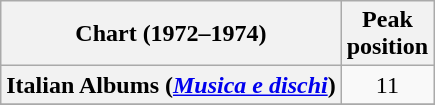<table class="wikitable sortable plainrowheaders">
<tr>
<th>Chart (1972–1974)</th>
<th>Peak<br>position</th>
</tr>
<tr>
<th scope="row">Italian Albums (<em><a href='#'>Musica e dischi</a></em>)</th>
<td style="text-align:center;">11</td>
</tr>
<tr>
</tr>
</table>
